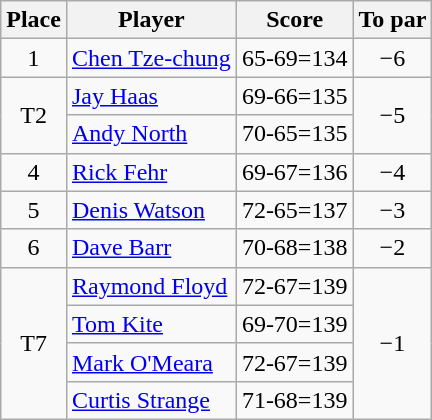<table class="wikitable">
<tr>
<th>Place</th>
<th>Player</th>
<th>Score</th>
<th>To par</th>
</tr>
<tr>
<td align=center>1</td>
<td> <a href='#'>Chen Tze-chung</a></td>
<td align=center>65-69=134</td>
<td align=center>−6</td>
</tr>
<tr>
<td rowspan="2" align=center>T2</td>
<td> <a href='#'>Jay Haas</a></td>
<td align=center>69-66=135</td>
<td rowspan="2" align=center>−5</td>
</tr>
<tr>
<td> <a href='#'>Andy North</a></td>
<td align=center>70-65=135</td>
</tr>
<tr>
<td align=center>4</td>
<td> <a href='#'>Rick Fehr</a></td>
<td align=center>69-67=136</td>
<td align=center>−4</td>
</tr>
<tr>
<td align=center>5</td>
<td> <a href='#'>Denis Watson</a></td>
<td align=center>72-65=137</td>
<td align=center>−3</td>
</tr>
<tr>
<td align=center>6</td>
<td> <a href='#'>Dave Barr</a></td>
<td align=center>70-68=138</td>
<td align=center>−2</td>
</tr>
<tr>
<td rowspan="4" align=center>T7</td>
<td> <a href='#'>Raymond Floyd</a></td>
<td align=center>72-67=139</td>
<td rowspan="4" align=center>−1</td>
</tr>
<tr>
<td> <a href='#'>Tom Kite</a></td>
<td align=center>69-70=139</td>
</tr>
<tr>
<td> <a href='#'>Mark O'Meara</a></td>
<td align=center>72-67=139</td>
</tr>
<tr>
<td> <a href='#'>Curtis Strange</a></td>
<td align=center>71-68=139</td>
</tr>
</table>
